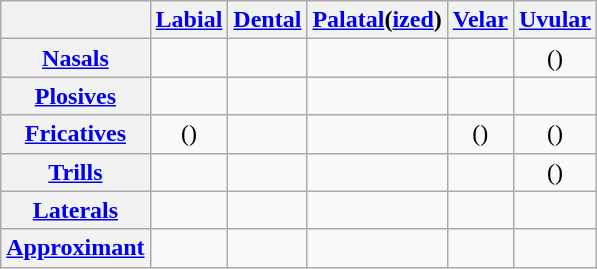<table class="wikitable" style="text-align:center;">
<tr>
<th></th>
<th><a href='#'>Labial</a></th>
<th><a href='#'>Dental</a></th>
<th><a href='#'>Palatal</a>(<a href='#'>ized</a>)</th>
<th><a href='#'>Velar</a></th>
<th><a href='#'>Uvular</a></th>
</tr>
<tr>
<th><a href='#'>Nasals</a></th>
<td></td>
<td></td>
<td></td>
<td></td>
<td>()</td>
</tr>
<tr>
<th><a href='#'>Plosives</a></th>
<td></td>
<td></td>
<td></td>
<td></td>
<td></td>
</tr>
<tr>
<th><a href='#'>Fricatives</a></th>
<td>()</td>
<td></td>
<td></td>
<td>()</td>
<td>()</td>
</tr>
<tr>
<th><a href='#'>Trills</a></th>
<td></td>
<td></td>
<td></td>
<td></td>
<td>()</td>
</tr>
<tr>
<th><a href='#'>Laterals</a></th>
<td></td>
<td></td>
<td></td>
<td></td>
<td></td>
</tr>
<tr>
<th><a href='#'>Approximant</a></th>
<td></td>
<td></td>
<td></td>
<td></td>
<td></td>
</tr>
</table>
